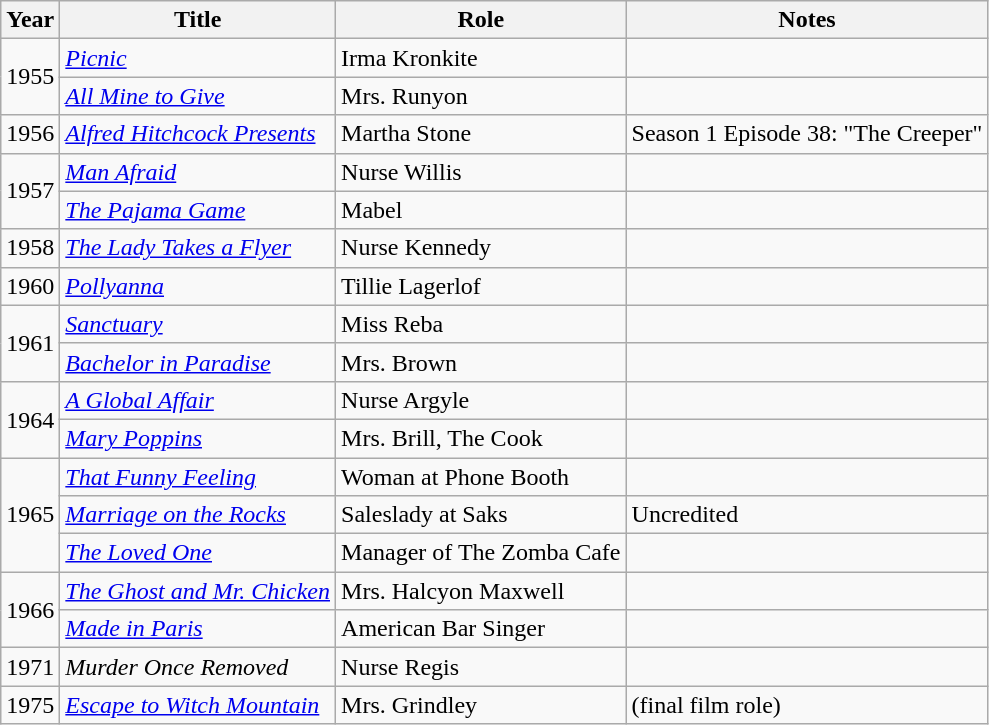<table class="wikitable sortable">
<tr>
<th>Year</th>
<th>Title</th>
<th>Role</th>
<th>Notes</th>
</tr>
<tr>
<td rowspan="2">1955</td>
<td><em><a href='#'>Picnic</a></em></td>
<td>Irma Kronkite</td>
<td></td>
</tr>
<tr>
<td><em><a href='#'>All Mine to Give</a></em></td>
<td>Mrs. Runyon</td>
<td></td>
</tr>
<tr>
<td>1956</td>
<td><em><a href='#'>Alfred Hitchcock Presents</a></em></td>
<td>Martha Stone</td>
<td>Season 1 Episode 38: "The Creeper"</td>
</tr>
<tr>
<td rowspan="2">1957</td>
<td><em><a href='#'>Man Afraid</a></em></td>
<td>Nurse Willis</td>
<td></td>
</tr>
<tr>
<td><em><a href='#'>The Pajama Game</a></em></td>
<td>Mabel</td>
<td></td>
</tr>
<tr>
<td>1958</td>
<td><em><a href='#'>The Lady Takes a Flyer</a></em></td>
<td>Nurse Kennedy</td>
<td></td>
</tr>
<tr>
<td>1960</td>
<td><em><a href='#'>Pollyanna</a></em></td>
<td>Tillie Lagerlof</td>
<td></td>
</tr>
<tr>
<td rowspan="2">1961</td>
<td><em><a href='#'>Sanctuary</a></em></td>
<td>Miss Reba</td>
<td></td>
</tr>
<tr>
<td><em><a href='#'>Bachelor in Paradise</a></em></td>
<td>Mrs. Brown</td>
<td></td>
</tr>
<tr>
<td rowspan="2">1964</td>
<td><em><a href='#'>A Global Affair</a></em></td>
<td>Nurse Argyle</td>
<td></td>
</tr>
<tr>
<td><em><a href='#'>Mary Poppins</a></em></td>
<td>Mrs. Brill, The Cook</td>
<td></td>
</tr>
<tr>
<td rowspan="3">1965</td>
<td><em><a href='#'>That Funny Feeling</a></em></td>
<td>Woman at Phone Booth</td>
<td></td>
</tr>
<tr>
<td><em><a href='#'>Marriage on the Rocks</a></em></td>
<td>Saleslady at Saks</td>
<td>Uncredited</td>
</tr>
<tr>
<td><em><a href='#'>The Loved One</a></em></td>
<td>Manager of The Zomba Cafe</td>
<td></td>
</tr>
<tr>
<td rowspan="2">1966</td>
<td><em><a href='#'>The Ghost and Mr. Chicken</a></em></td>
<td>Mrs. Halcyon Maxwell</td>
<td></td>
</tr>
<tr>
<td><em><a href='#'>Made in Paris</a></em></td>
<td>American Bar Singer</td>
<td></td>
</tr>
<tr>
<td>1971</td>
<td><em>Murder Once Removed</em></td>
<td>Nurse Regis</td>
<td></td>
</tr>
<tr>
<td>1975</td>
<td><em><a href='#'>Escape to Witch Mountain</a></em></td>
<td>Mrs. Grindley</td>
<td>(final film role)</td>
</tr>
</table>
